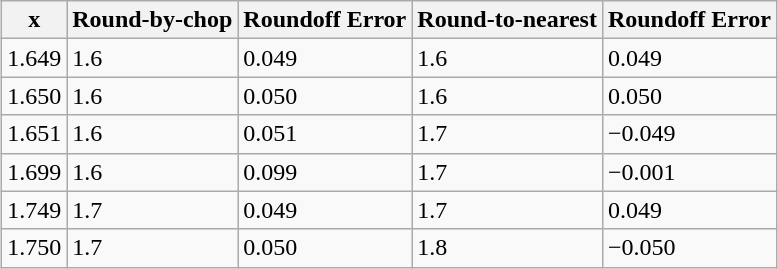<table class="wikitable" style="margin:1em auto">
<tr>
<th>x</th>
<th>Round-by-chop</th>
<th>Roundoff Error</th>
<th>Round-to-nearest</th>
<th>Roundoff Error</th>
</tr>
<tr>
<td>1.649</td>
<td>1.6</td>
<td>0.049</td>
<td>1.6</td>
<td>0.049</td>
</tr>
<tr>
<td>1.650</td>
<td>1.6</td>
<td>0.050</td>
<td>1.6</td>
<td>0.050</td>
</tr>
<tr>
<td>1.651</td>
<td>1.6</td>
<td>0.051</td>
<td>1.7</td>
<td>−0.049</td>
</tr>
<tr>
<td>1.699</td>
<td>1.6</td>
<td>0.099</td>
<td>1.7</td>
<td>−0.001</td>
</tr>
<tr>
<td>1.749</td>
<td>1.7</td>
<td>0.049</td>
<td>1.7</td>
<td>0.049</td>
</tr>
<tr>
<td>1.750</td>
<td>1.7</td>
<td>0.050</td>
<td>1.8</td>
<td>−0.050</td>
</tr>
</table>
